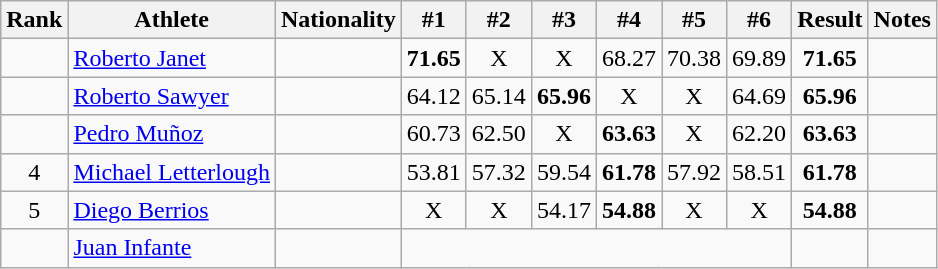<table class="wikitable sortable" style="text-align:center">
<tr>
<th>Rank</th>
<th>Athlete</th>
<th>Nationality</th>
<th>#1</th>
<th>#2</th>
<th>#3</th>
<th>#4</th>
<th>#5</th>
<th>#6</th>
<th>Result</th>
<th>Notes</th>
</tr>
<tr>
<td></td>
<td align=left><a href='#'>Roberto Janet</a></td>
<td align=left></td>
<td><strong>71.65</strong></td>
<td>X</td>
<td>X</td>
<td>68.27</td>
<td>70.38</td>
<td>69.89</td>
<td><strong>71.65</strong></td>
<td></td>
</tr>
<tr>
<td></td>
<td align=left><a href='#'>Roberto Sawyer</a></td>
<td align=left></td>
<td>64.12</td>
<td>65.14</td>
<td><strong>65.96</strong></td>
<td>X</td>
<td>X</td>
<td>64.69</td>
<td><strong>65.96</strong></td>
<td></td>
</tr>
<tr>
<td></td>
<td align=left><a href='#'>Pedro Muñoz</a></td>
<td align=left></td>
<td>60.73</td>
<td>62.50</td>
<td>X</td>
<td><strong>63.63</strong></td>
<td>X</td>
<td>62.20</td>
<td><strong>63.63</strong></td>
<td></td>
</tr>
<tr>
<td>4</td>
<td align=left><a href='#'>Michael Letterlough</a></td>
<td align=left></td>
<td>53.81</td>
<td>57.32</td>
<td>59.54</td>
<td><strong>61.78</strong></td>
<td>57.92</td>
<td>58.51</td>
<td><strong>61.78</strong></td>
<td></td>
</tr>
<tr>
<td>5</td>
<td align=left><a href='#'>Diego Berrios</a></td>
<td align=left></td>
<td>X</td>
<td>X</td>
<td>54.17</td>
<td><strong>54.88</strong></td>
<td>X</td>
<td>X</td>
<td><strong>54.88</strong></td>
<td></td>
</tr>
<tr>
<td></td>
<td align=left><a href='#'>Juan Infante</a></td>
<td align=left></td>
<td colspan=6></td>
<td><strong></strong></td>
<td></td>
</tr>
</table>
